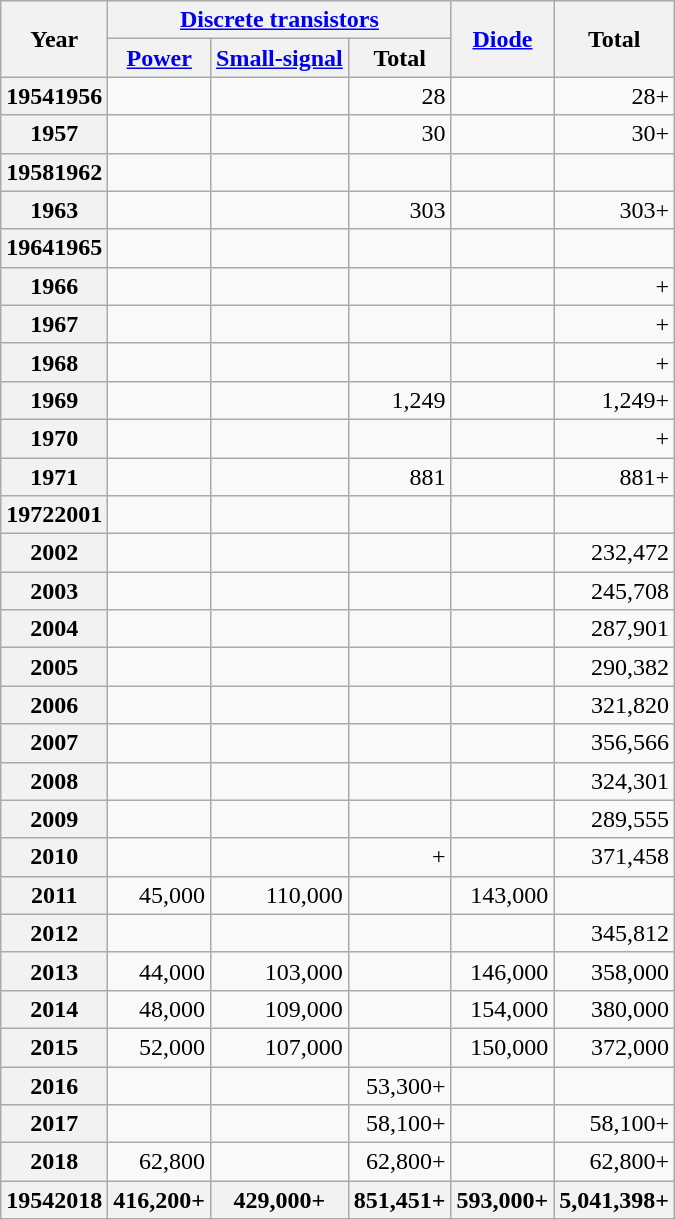<table class="wikitable sortable" style="text-align: right">
<tr>
<th rowspan="2">Year</th>
<th colspan="3"><a href='#'>Discrete transistors</a></th>
<th rowspan="2"><a href='#'>Diode</a></th>
<th rowspan="2" data-sort-type="number">Total</th>
</tr>
<tr>
<th><a href='#'>Power</a></th>
<th><a href='#'>Small-signal</a></th>
<th>Total</th>
</tr>
<tr>
<th>19541956</th>
<td></td>
<td></td>
<td>28</td>
<td></td>
<td>28+</td>
</tr>
<tr>
<th>1957</th>
<td></td>
<td></td>
<td>30</td>
<td></td>
<td>30+</td>
</tr>
<tr>
<th>19581962</th>
<td></td>
<td></td>
<td></td>
<td></td>
<td></td>
</tr>
<tr>
<th>1963</th>
<td></td>
<td></td>
<td>303</td>
<td></td>
<td>303+</td>
</tr>
<tr>
<th>19641965</th>
<td></td>
<td></td>
<td></td>
<td></td>
<td></td>
</tr>
<tr>
<th>1966</th>
<td></td>
<td></td>
<td></td>
<td></td>
<td>+</td>
</tr>
<tr>
<th>1967</th>
<td></td>
<td></td>
<td></td>
<td></td>
<td>+</td>
</tr>
<tr>
<th>1968</th>
<td></td>
<td></td>
<td></td>
<td></td>
<td>+</td>
</tr>
<tr>
<th>1969</th>
<td></td>
<td></td>
<td>1,249</td>
<td></td>
<td>1,249+</td>
</tr>
<tr>
<th>1970</th>
<td></td>
<td></td>
<td></td>
<td></td>
<td>+</td>
</tr>
<tr>
<th>1971</th>
<td></td>
<td></td>
<td>881</td>
<td></td>
<td>881+</td>
</tr>
<tr>
<th>19722001</th>
<td></td>
<td></td>
<td></td>
<td></td>
<td></td>
</tr>
<tr>
<th>2002</th>
<td></td>
<td></td>
<td></td>
<td></td>
<td>232,472</td>
</tr>
<tr>
<th>2003</th>
<td></td>
<td></td>
<td></td>
<td></td>
<td>245,708</td>
</tr>
<tr>
<th>2004</th>
<td></td>
<td></td>
<td></td>
<td></td>
<td>287,901</td>
</tr>
<tr>
<th>2005</th>
<td></td>
<td></td>
<td></td>
<td></td>
<td>290,382</td>
</tr>
<tr>
<th>2006</th>
<td></td>
<td></td>
<td></td>
<td></td>
<td>321,820</td>
</tr>
<tr>
<th>2007</th>
<td></td>
<td></td>
<td></td>
<td></td>
<td>356,566</td>
</tr>
<tr>
<th>2008</th>
<td></td>
<td></td>
<td></td>
<td></td>
<td>324,301</td>
</tr>
<tr>
<th>2009</th>
<td></td>
<td></td>
<td></td>
<td></td>
<td>289,555</td>
</tr>
<tr>
<th>2010</th>
<td></td>
<td></td>
<td>+</td>
<td></td>
<td>371,458</td>
</tr>
<tr>
<th>2011</th>
<td>45,000</td>
<td>110,000</td>
<td></td>
<td>143,000</td>
<td></td>
</tr>
<tr>
<th>2012</th>
<td></td>
<td></td>
<td></td>
<td></td>
<td>345,812</td>
</tr>
<tr>
<th>2013</th>
<td>44,000</td>
<td>103,000</td>
<td></td>
<td>146,000</td>
<td>358,000</td>
</tr>
<tr>
<th>2014</th>
<td>48,000</td>
<td>109,000</td>
<td></td>
<td>154,000</td>
<td>380,000</td>
</tr>
<tr>
<th>2015</th>
<td>52,000</td>
<td>107,000</td>
<td></td>
<td>150,000</td>
<td>372,000</td>
</tr>
<tr>
<th>2016</th>
<td></td>
<td></td>
<td>53,300+</td>
<td></td>
<td></td>
</tr>
<tr>
<th>2017</th>
<td></td>
<td></td>
<td>58,100+</td>
<td></td>
<td>58,100+</td>
</tr>
<tr>
<th>2018</th>
<td>62,800</td>
<td></td>
<td>62,800+</td>
<td></td>
<td>62,800+</td>
</tr>
<tr>
<th>19542018</th>
<th>416,200+</th>
<th>429,000+</th>
<th>851,451+</th>
<th>593,000+</th>
<th>5,041,398+</th>
</tr>
</table>
